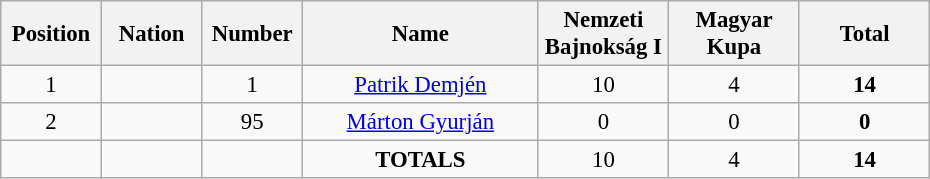<table class="wikitable" style="font-size: 95%; text-align: center;">
<tr>
<th width=60>Position</th>
<th width=60>Nation</th>
<th width=60>Number</th>
<th width=150>Name</th>
<th width=80>Nemzeti Bajnokság I</th>
<th width=80>Magyar Kupa</th>
<th width=80>Total</th>
</tr>
<tr>
<td>1</td>
<td></td>
<td>1</td>
<td><a href='#'>Patrik Demjén</a></td>
<td>10</td>
<td>4</td>
<td><strong>14</strong></td>
</tr>
<tr>
<td>2</td>
<td></td>
<td>95</td>
<td><a href='#'>Márton Gyurján</a></td>
<td>0</td>
<td>0</td>
<td><strong>0</strong></td>
</tr>
<tr>
<td></td>
<td></td>
<td></td>
<td><strong>TOTALS</strong></td>
<td>10</td>
<td>4</td>
<td><strong>14</strong></td>
</tr>
</table>
